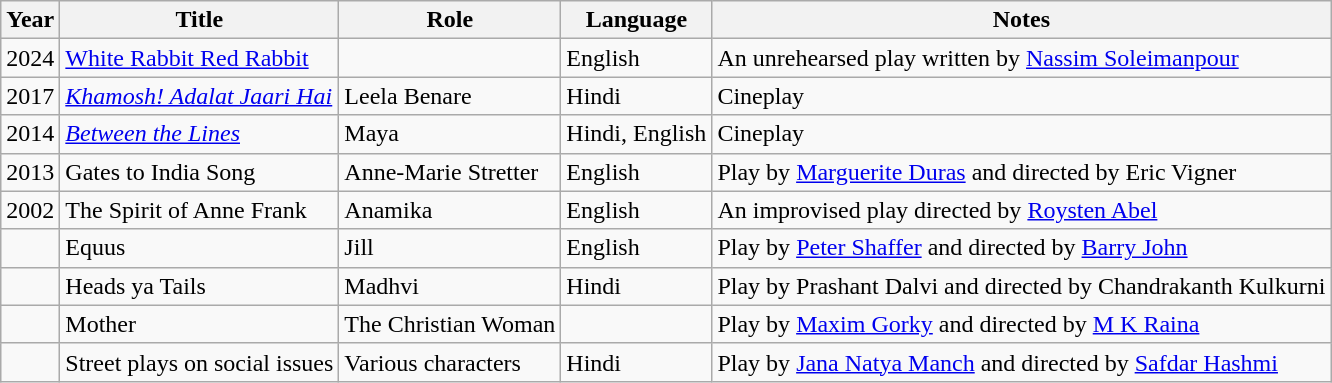<table class="wikitable">
<tr>
<th>Year</th>
<th>Title</th>
<th>Role</th>
<th>Language</th>
<th>Notes</th>
</tr>
<tr>
<td>2024</td>
<td><a href='#'>White Rabbit Red Rabbit</a></td>
<td></td>
<td>English</td>
<td>An unrehearsed play written by  <a href='#'>Nassim Soleimanpour</a></td>
</tr>
<tr>
<td>2017</td>
<td><em><a href='#'>Khamosh! Adalat Jaari Hai</a></em></td>
<td>Leela Benare</td>
<td>Hindi</td>
<td>Cineplay</td>
</tr>
<tr>
<td>2014</td>
<td><em><a href='#'>Between the Lines</a></em></td>
<td>Maya</td>
<td>Hindi, English</td>
<td>Cineplay</td>
</tr>
<tr>
<td>2013</td>
<td>Gates to India Song</td>
<td>Anne-Marie Stretter</td>
<td>English</td>
<td>Play by <a href='#'>Marguerite Duras</a> and directed by Eric Vigner</td>
</tr>
<tr>
<td>2002</td>
<td>The Spirit of Anne Frank</td>
<td>Anamika</td>
<td>English</td>
<td>An improvised play directed by <a href='#'>Roysten Abel</a></td>
</tr>
<tr>
<td></td>
<td>Equus</td>
<td>Jill</td>
<td>English</td>
<td>Play by <a href='#'>Peter Shaffer</a> and directed by <a href='#'>Barry John</a></td>
</tr>
<tr>
<td></td>
<td>Heads ya Tails</td>
<td>Madhvi</td>
<td>Hindi</td>
<td>Play by Prashant Dalvi and directed by Chandrakanth Kulkurni</td>
</tr>
<tr>
<td></td>
<td>Mother</td>
<td>The Christian Woman</td>
<td></td>
<td>Play by <a href='#'>Maxim Gorky</a> and directed by <a href='#'>M K Raina</a></td>
</tr>
<tr>
<td></td>
<td>Street plays on social issues</td>
<td>Various characters</td>
<td>Hindi</td>
<td>Play by <a href='#'>Jana Natya Manch</a> and directed by <a href='#'>Safdar Hashmi</a></td>
</tr>
</table>
